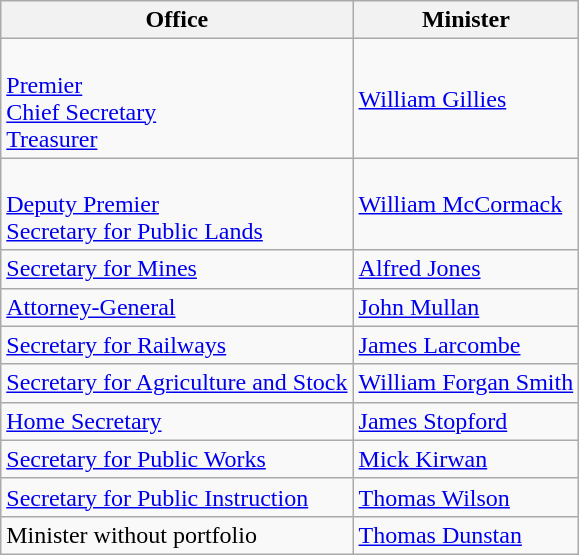<table class="wikitable">
<tr>
<th>Office</th>
<th>Minister</th>
</tr>
<tr>
<td><br><a href='#'>Premier</a><br>
<a href='#'>Chief Secretary</a><br>
<a href='#'>Treasurer</a><br></td>
<td><a href='#'>William Gillies</a></td>
</tr>
<tr>
<td><br><a href='#'>Deputy Premier</a><br>
<a href='#'>Secretary for Public Lands</a></td>
<td><a href='#'>William McCormack</a></td>
</tr>
<tr>
<td><a href='#'>Secretary for Mines</a></td>
<td><a href='#'>Alfred Jones</a></td>
</tr>
<tr>
<td><a href='#'>Attorney-General</a></td>
<td><a href='#'>John Mullan</a></td>
</tr>
<tr>
<td><a href='#'>Secretary for Railways</a><br></td>
<td><a href='#'>James Larcombe</a></td>
</tr>
<tr>
<td><a href='#'>Secretary for Agriculture and Stock</a></td>
<td><a href='#'>William Forgan Smith</a></td>
</tr>
<tr>
<td><a href='#'>Home Secretary</a></td>
<td><a href='#'>James Stopford</a></td>
</tr>
<tr>
<td><a href='#'>Secretary for Public Works</a></td>
<td><a href='#'>Mick Kirwan</a></td>
</tr>
<tr>
<td><a href='#'>Secretary for Public Instruction</a></td>
<td><a href='#'>Thomas Wilson</a></td>
</tr>
<tr>
<td>Minister without portfolio</td>
<td><a href='#'>Thomas Dunstan</a></td>
</tr>
</table>
